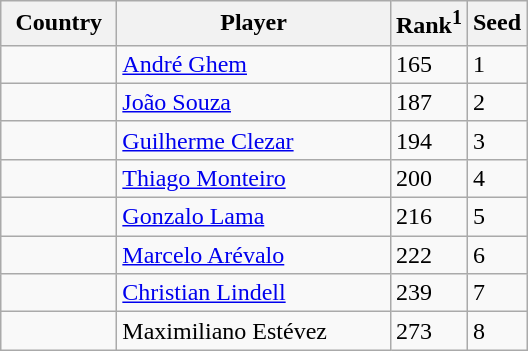<table class="sortable wikitable">
<tr>
<th width="70">Country</th>
<th width="175">Player</th>
<th>Rank<sup>1</sup></th>
<th>Seed</th>
</tr>
<tr>
<td></td>
<td><a href='#'>André Ghem</a></td>
<td>165</td>
<td>1</td>
</tr>
<tr>
<td></td>
<td><a href='#'>João Souza</a></td>
<td>187</td>
<td>2</td>
</tr>
<tr>
<td></td>
<td><a href='#'>Guilherme Clezar</a></td>
<td>194</td>
<td>3</td>
</tr>
<tr>
<td></td>
<td><a href='#'>Thiago Monteiro</a></td>
<td>200</td>
<td>4</td>
</tr>
<tr>
<td></td>
<td><a href='#'>Gonzalo Lama</a></td>
<td>216</td>
<td>5</td>
</tr>
<tr>
<td></td>
<td><a href='#'>Marcelo Arévalo</a></td>
<td>222</td>
<td>6</td>
</tr>
<tr>
<td></td>
<td><a href='#'>Christian Lindell</a></td>
<td>239</td>
<td>7</td>
</tr>
<tr>
<td></td>
<td>Maximiliano Estévez</td>
<td>273</td>
<td>8</td>
</tr>
</table>
